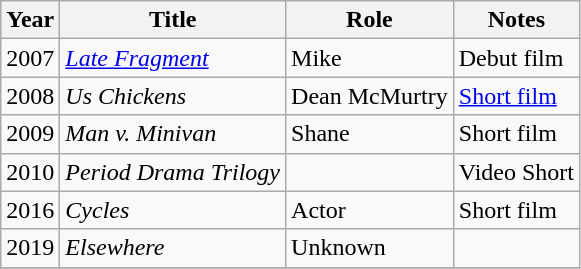<table class="wikitable sortable">
<tr>
<th>Year</th>
<th>Title</th>
<th>Role</th>
<th>Notes</th>
</tr>
<tr>
<td>2007</td>
<td><em><a href='#'>Late Fragment</a></em></td>
<td>Mike</td>
<td>Debut film</td>
</tr>
<tr>
<td>2008</td>
<td><em>Us Chickens</em></td>
<td>Dean McMurtry</td>
<td><a href='#'>Short film</a></td>
</tr>
<tr>
<td>2009</td>
<td><em>Man v. Minivan</em></td>
<td>Shane</td>
<td>Short film</td>
</tr>
<tr>
<td>2010</td>
<td><em>Period Drama Trilogy</em></td>
<td></td>
<td>Video Short</td>
</tr>
<tr>
<td>2016</td>
<td><em>Cycles</em></td>
<td>Actor</td>
<td>Short film</td>
</tr>
<tr>
<td>2019</td>
<td><em>Elsewhere</em></td>
<td>Unknown</td>
<td></td>
</tr>
<tr>
</tr>
</table>
